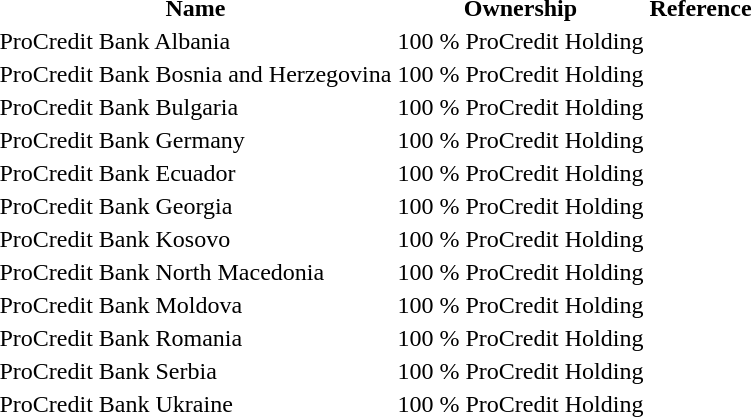<table class="sortable">
<tr>
<th>Name</th>
<th>Ownership</th>
<th>Reference</th>
</tr>
<tr>
<td>ProCredit Bank Albania</td>
<td>100 % ProCredit Holding</td>
<td></td>
</tr>
<tr>
<td>ProCredit Bank Bosnia and Herzegovina</td>
<td>100 % ProCredit Holding</td>
<td></td>
</tr>
<tr>
<td>ProCredit Bank Bulgaria</td>
<td>100 % ProCredit Holding</td>
<td></td>
</tr>
<tr>
<td>ProCredit Bank Germany</td>
<td>100 % ProCredit Holding</td>
<td></td>
</tr>
<tr>
<td>ProCredit Bank Ecuador</td>
<td>100 % ProCredit Holding</td>
<td></td>
</tr>
<tr>
<td>ProCredit Bank Georgia</td>
<td>100 % ProCredit Holding</td>
<td></td>
</tr>
<tr>
<td>ProCredit Bank Kosovo</td>
<td>100 % ProCredit Holding</td>
<td></td>
</tr>
<tr>
<td>ProCredit Bank North Macedonia</td>
<td>100 % ProCredit Holding</td>
<td></td>
</tr>
<tr>
<td>ProCredit Bank Moldova</td>
<td>100 % ProCredit Holding</td>
<td></td>
</tr>
<tr>
<td>ProCredit Bank Romania</td>
<td>100 % ProCredit Holding</td>
<td></td>
</tr>
<tr>
<td>ProCredit Bank Serbia</td>
<td>100 % ProCredit Holding</td>
<td></td>
</tr>
<tr>
<td>ProCredit Bank Ukraine</td>
<td>100 % ProCredit Holding</td>
<td></td>
</tr>
</table>
